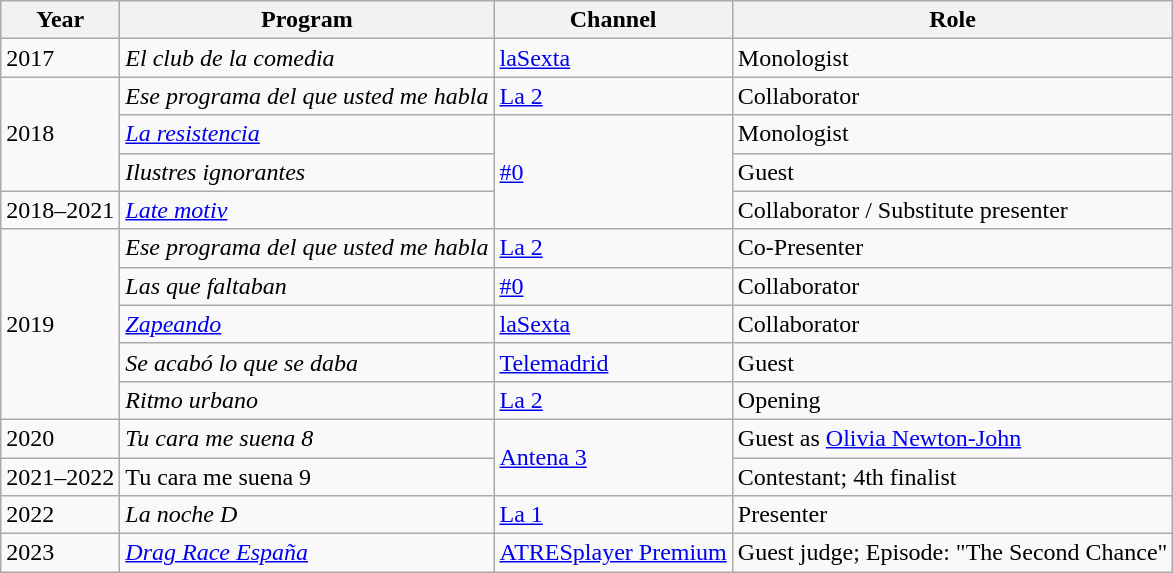<table class="wikitable">
<tr>
<th>Year</th>
<th>Program</th>
<th>Channel</th>
<th>Role</th>
</tr>
<tr>
<td>2017</td>
<td><em>El club de la comedia</em></td>
<td><a href='#'>laSexta</a></td>
<td>Monologist</td>
</tr>
<tr>
<td rowspan="3">2018</td>
<td><em>Ese programa del que usted me habla</em></td>
<td><a href='#'>La 2</a></td>
<td>Collaborator</td>
</tr>
<tr>
<td><a href='#'><em>La resistencia</em></a></td>
<td rowspan="3"><a href='#'>#0</a></td>
<td>Monologist</td>
</tr>
<tr>
<td><em>Ilustres ignorantes</em></td>
<td>Guest</td>
</tr>
<tr>
<td>2018–2021</td>
<td><em><a href='#'>Late motiv</a></em></td>
<td>Collaborator / Substitute presenter</td>
</tr>
<tr>
<td rowspan="5">2019</td>
<td><em>Ese programa del que usted me habla</em></td>
<td><a href='#'>La 2</a></td>
<td>Co-Presenter</td>
</tr>
<tr>
<td><em>Las que faltaban</em></td>
<td><a href='#'>#0</a></td>
<td>Collaborator</td>
</tr>
<tr>
<td><em><a href='#'>Zapeando</a></em></td>
<td><a href='#'>laSexta</a></td>
<td>Collaborator</td>
</tr>
<tr>
<td><em>Se acabó lo que se daba</em></td>
<td><a href='#'>Telemadrid</a></td>
<td>Guest</td>
</tr>
<tr>
<td><em>Ritmo urbano</em></td>
<td><a href='#'>La 2</a></td>
<td>Opening</td>
</tr>
<tr>
<td>2020</td>
<td><em>Tu cara me suena 8</em></td>
<td rowspan="2"><a href='#'>Antena 3</a></td>
<td>Guest as <a href='#'>Olivia Newton-John</a></td>
</tr>
<tr>
<td>2021–2022</td>
<td>Tu cara me suena 9</td>
<td>Contestant; 4th finalist</td>
</tr>
<tr>
<td>2022</td>
<td><em>La noche D</em></td>
<td><a href='#'>La 1</a></td>
<td>Presenter</td>
</tr>
<tr>
<td>2023</td>
<td><em><a href='#'>Drag Race España</a></em></td>
<td><a href='#'>ATRESplayer Premium</a></td>
<td>Guest judge; Episode: "The Second Chance"</td>
</tr>
</table>
